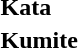<table>
<tr>
<td><strong>Kata</strong></td>
<td></td>
<td></td>
<td></td>
</tr>
<tr>
<td><strong>Kumite</strong></td>
<td></td>
<td></td>
<td></td>
</tr>
</table>
